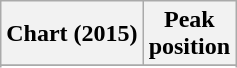<table class="wikitable">
<tr>
<th>Chart (2015)</th>
<th>Peak<br>position</th>
</tr>
<tr>
</tr>
<tr>
</tr>
<tr>
</tr>
<tr>
</tr>
<tr ti>
</tr>
</table>
